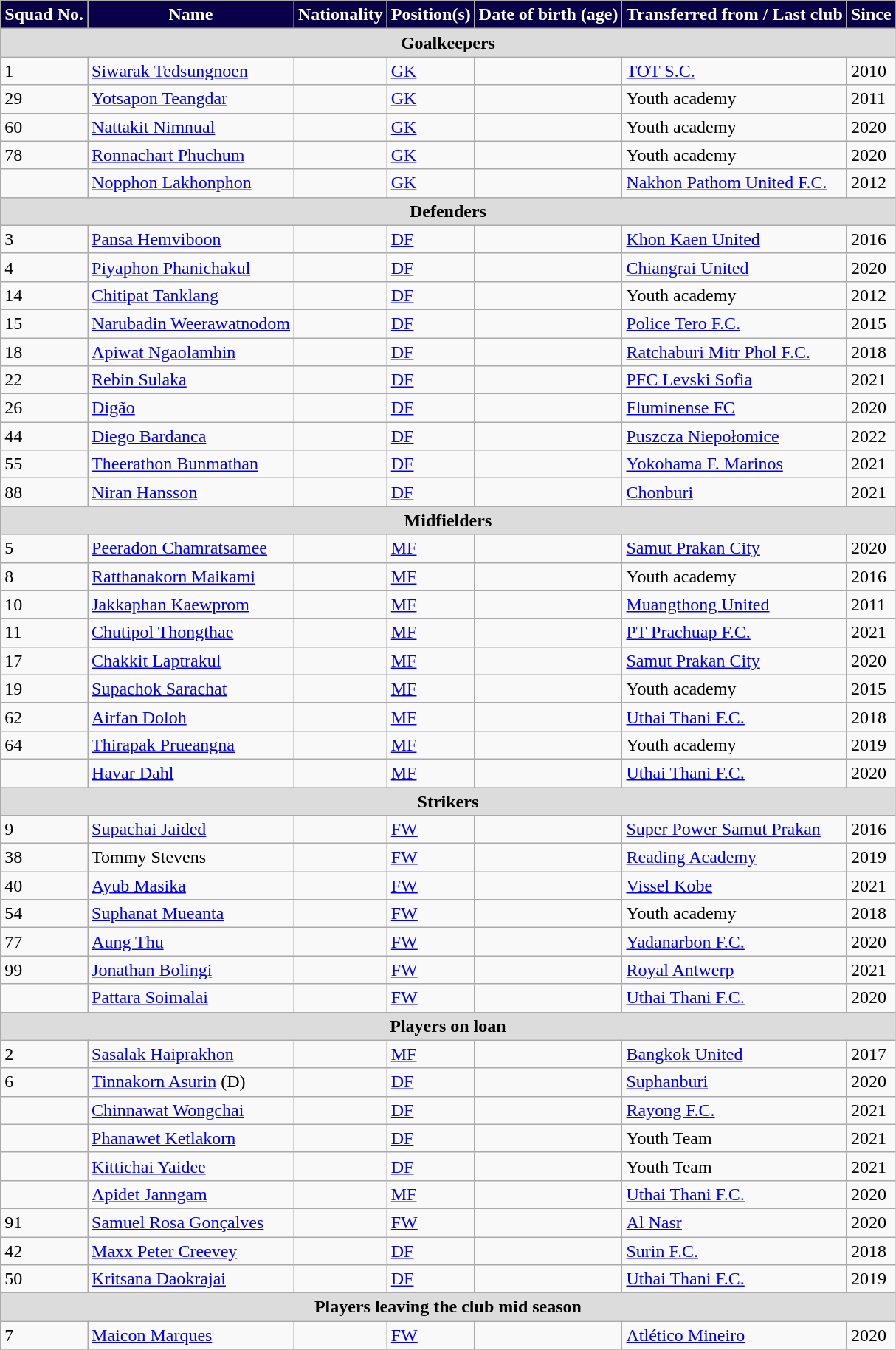<table class="wikitable">
<tr>
<th style="color:white; background:#090148">Squad No.</th>
<th style="color:white; background:#090148">Name</th>
<th style="color:white; background:#090148">Nationality</th>
<th style="color:white; background:#090148">Position(s)</th>
<th style="color:white; background:#090148">Date of birth (age)</th>
<th style="color:white; background:#090148">Transferred from / Last club</th>
<th style="color:white; background:#090148">Since</th>
</tr>
<tr>
<th colspan="7" style="background:#dcdcdc; text-align:center">Goalkeepers</th>
</tr>
<tr>
<td>1</td>
<td><a href='#'>Siwarak Tedsungnoen</a></td>
<td></td>
<td><a href='#'>GK</a></td>
<td></td>
<td> <a href='#'>TOT S.C.</a></td>
<td>2010</td>
</tr>
<tr>
<td>29</td>
<td><a href='#'>Yotsapon Teangdar</a></td>
<td></td>
<td><a href='#'>GK</a></td>
<td></td>
<td>Youth academy</td>
<td>2011</td>
</tr>
<tr>
<td>60</td>
<td><a href='#'>Nattakit Nimnual</a></td>
<td></td>
<td><a href='#'>GK</a></td>
<td></td>
<td>Youth academy</td>
<td>2020</td>
</tr>
<tr>
<td>78</td>
<td><a href='#'>Ronnachart Phuchum</a></td>
<td></td>
<td><a href='#'>GK</a></td>
<td></td>
<td>Youth academy</td>
<td>2020</td>
</tr>
<tr>
<td></td>
<td><a href='#'>Nopphon Lakhonphon</a></td>
<td></td>
<td><a href='#'>GK</a></td>
<td></td>
<td> <a href='#'>Nakhon Pathom United F.C.</a></td>
<td>2012</td>
</tr>
<tr>
<th colspan="7" style="background:#dcdcdc; text-align:center">Defenders</th>
</tr>
<tr>
<td>3</td>
<td><a href='#'>Pansa Hemviboon</a></td>
<td></td>
<td><a href='#'>DF</a></td>
<td></td>
<td> <a href='#'>Khon Kaen United</a></td>
<td>2016</td>
</tr>
<tr>
<td>4</td>
<td><a href='#'>Piyaphon Phanichakul</a></td>
<td></td>
<td><a href='#'>DF</a></td>
<td></td>
<td> <a href='#'>Chiangrai United</a></td>
<td>2020</td>
</tr>
<tr>
<td>14</td>
<td><a href='#'>Chitipat Tanklang</a></td>
<td></td>
<td><a href='#'>DF</a></td>
<td></td>
<td>Youth academy</td>
<td>2012</td>
</tr>
<tr>
<td>15</td>
<td><a href='#'>Narubadin Weerawatnodom</a></td>
<td></td>
<td><a href='#'>DF</a></td>
<td></td>
<td> <a href='#'>Police Tero F.C.</a></td>
<td>2015</td>
</tr>
<tr>
<td>18</td>
<td><a href='#'>Apiwat Ngaolamhin</a></td>
<td></td>
<td><a href='#'>DF</a></td>
<td></td>
<td> <a href='#'>Ratchaburi Mitr Phol F.C.</a></td>
<td>2018</td>
</tr>
<tr>
<td>22</td>
<td><a href='#'>Rebin Sulaka</a></td>
<td></td>
<td><a href='#'>DF</a></td>
<td></td>
<td> <a href='#'>PFC Levski Sofia</a></td>
<td>2021</td>
</tr>
<tr>
<td>26</td>
<td><a href='#'>Digão</a></td>
<td></td>
<td><a href='#'>DF</a></td>
<td></td>
<td> <a href='#'>Fluminense FC</a></td>
<td>2020</td>
</tr>
<tr>
<td>44</td>
<td><a href='#'>Diego Bardanca</a></td>
<td></td>
<td><a href='#'>DF</a></td>
<td></td>
<td> <a href='#'>Puszcza Niepołomice</a></td>
<td>2022</td>
</tr>
<tr>
<td>55</td>
<td><a href='#'>Theerathon Bunmathan</a></td>
<td></td>
<td><a href='#'>DF</a></td>
<td></td>
<td> <a href='#'>Yokohama F. Marinos</a></td>
<td>2021</td>
</tr>
<tr>
<td>88</td>
<td><a href='#'>Niran Hansson</a></td>
<td></td>
<td><a href='#'>DF</a></td>
<td></td>
<td> <a href='#'>Chonburi</a></td>
<td>2021</td>
</tr>
<tr>
</tr>
<tr>
<th colspan="7" style="background:#dcdcdc; text-align:center">Midfielders</th>
</tr>
<tr>
<td>5</td>
<td><a href='#'>Peeradon Chamratsamee</a></td>
<td></td>
<td><a href='#'>MF</a></td>
<td></td>
<td> <a href='#'>Samut Prakan City</a></td>
<td>2020</td>
</tr>
<tr>
<td>8</td>
<td><a href='#'>Ratthanakorn Maikami</a></td>
<td></td>
<td><a href='#'>MF</a></td>
<td></td>
<td>Youth academy</td>
<td>2016</td>
</tr>
<tr>
<td>10</td>
<td><a href='#'>Jakkaphan Kaewprom</a></td>
<td></td>
<td><a href='#'>MF</a></td>
<td></td>
<td> <a href='#'>Muangthong United</a></td>
<td>2011</td>
</tr>
<tr>
<td>11</td>
<td><a href='#'>Chutipol Thongthae</a></td>
<td></td>
<td><a href='#'>MF</a></td>
<td></td>
<td> <a href='#'>PT Prachuap F.C.</a></td>
<td>2021</td>
</tr>
<tr>
<td>17</td>
<td><a href='#'>Chakkit Laptrakul</a></td>
<td></td>
<td><a href='#'>MF</a></td>
<td></td>
<td> <a href='#'>Samut Prakan City</a></td>
<td>2020</td>
</tr>
<tr>
<td>19</td>
<td><a href='#'>Supachok Sarachat</a></td>
<td></td>
<td><a href='#'>MF</a></td>
<td></td>
<td>Youth academy</td>
<td>2015</td>
</tr>
<tr>
<td>62</td>
<td><a href='#'>Airfan Doloh</a></td>
<td></td>
<td><a href='#'>MF</a></td>
<td></td>
<td> <a href='#'>Uthai Thani F.C.</a></td>
<td>2018</td>
</tr>
<tr>
<td>64</td>
<td><a href='#'>Thirapak Prueangna</a></td>
<td></td>
<td><a href='#'>MF</a></td>
<td></td>
<td>Youth academy</td>
<td>2019</td>
</tr>
<tr>
<td></td>
<td><a href='#'>Havar Dahl</a></td>
<td> </td>
<td><a href='#'>MF</a></td>
<td></td>
<td> <a href='#'>Uthai Thani F.C.</a></td>
<td>2020</td>
</tr>
<tr>
<th colspan="7" style="background:#dcdcdc; text-align:center">Strikers</th>
</tr>
<tr>
<td>9</td>
<td><a href='#'>Supachai Jaided</a></td>
<td></td>
<td><a href='#'>FW</a></td>
<td></td>
<td> <a href='#'>Super Power Samut Prakan</a></td>
<td>2016</td>
</tr>
<tr>
<td>38</td>
<td>Tommy Stevens</td>
<td></td>
<td><a href='#'>FW</a></td>
<td></td>
<td> <a href='#'>Reading Academy</a></td>
<td>2019</td>
</tr>
<tr>
<td>40</td>
<td><a href='#'>Ayub Masika</a></td>
<td></td>
<td><a href='#'>FW</a></td>
<td></td>
<td> <a href='#'>Vissel Kobe</a></td>
<td>2021</td>
</tr>
<tr>
<td>54</td>
<td><a href='#'>Suphanat Mueanta</a></td>
<td></td>
<td><a href='#'>FW</a></td>
<td></td>
<td>Youth academy</td>
<td>2018</td>
</tr>
<tr>
<td>77</td>
<td><a href='#'>Aung Thu</a></td>
<td></td>
<td><a href='#'>FW</a></td>
<td></td>
<td> <a href='#'>Yadanarbon F.C.</a></td>
<td>2020</td>
</tr>
<tr>
<td>99</td>
<td><a href='#'>Jonathan Bolingi</a></td>
<td></td>
<td><a href='#'>FW</a></td>
<td></td>
<td> <a href='#'>Royal Antwerp</a></td>
<td>2021</td>
</tr>
<tr>
<td></td>
<td><a href='#'>Pattara Soimalai</a></td>
<td></td>
<td><a href='#'>FW</a></td>
<td></td>
<td> <a href='#'>Uthai Thani F.C.</a></td>
<td>2020</td>
</tr>
<tr>
<th colspan="7" style="background:#dcdcdc; text-align:center">Players on loan</th>
</tr>
<tr>
<td>2</td>
<td><a href='#'>Sasalak Haiprakhon</a></td>
<td></td>
<td><a href='#'>MF</a></td>
<td></td>
<td> <a href='#'>Bangkok United</a></td>
<td>2017</td>
</tr>
<tr>
<td>6</td>
<td><a href='#'>Tinnakorn Asurin</a> (D)</td>
<td></td>
<td><a href='#'>DF</a></td>
<td></td>
<td> <a href='#'>Suphanburi</a></td>
<td>2020</td>
</tr>
<tr>
<td></td>
<td><a href='#'>Chinnawat Wongchai</a></td>
<td></td>
<td><a href='#'>DF</a></td>
<td></td>
<td> <a href='#'>Rayong F.C.</a></td>
<td>2021</td>
</tr>
<tr>
<td></td>
<td><a href='#'>Phanawet Ketlakorn</a></td>
<td></td>
<td><a href='#'>DF</a></td>
<td></td>
<td>Youth Team</td>
<td>2021</td>
</tr>
<tr>
<td></td>
<td><a href='#'>Kittichai Yaidee</a></td>
<td></td>
<td><a href='#'>DF</a></td>
<td></td>
<td>Youth Team</td>
<td>2021</td>
</tr>
<tr>
<td></td>
<td><a href='#'>Apidet Janngam</a></td>
<td></td>
<td><a href='#'>MF</a></td>
<td></td>
<td> <a href='#'>Uthai Thani F.C.</a></td>
<td>2020</td>
</tr>
<tr>
<td>91</td>
<td><a href='#'>Samuel Rosa Gonçalves</a></td>
<td></td>
<td><a href='#'>FW</a></td>
<td></td>
<td> <a href='#'>Al Nasr</a></td>
<td>2020</td>
</tr>
<tr>
<td>42</td>
<td><a href='#'>Maxx Peter Creevey</a></td>
<td></td>
<td><a href='#'>DF</a></td>
<td></td>
<td> <a href='#'>Surin F.C.</a></td>
<td>2018</td>
</tr>
<tr>
<td>50</td>
<td><a href='#'>Kritsana Daokrajai</a></td>
<td></td>
<td><a href='#'>DF</a></td>
<td></td>
<td> <a href='#'>Uthai Thani F.C.</a></td>
<td>2019</td>
</tr>
<tr>
<th colspan="7" style="background:#dcdcdc; text-align:center">Players leaving the club mid season</th>
</tr>
<tr>
<td>7</td>
<td><a href='#'>Maicon Marques</a></td>
<td></td>
<td><a href='#'>FW</a></td>
<td></td>
<td> <a href='#'>Atlético Mineiro</a></td>
<td>2020</td>
</tr>
<tr>
</tr>
</table>
